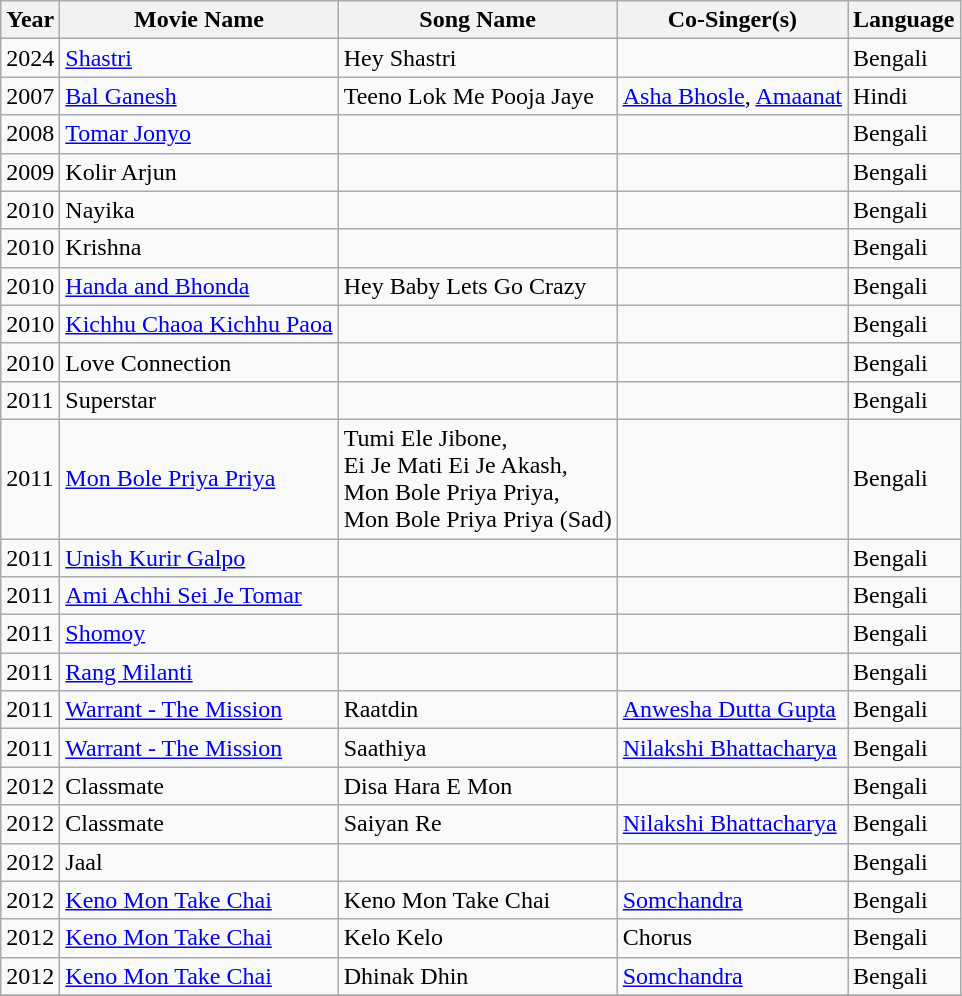<table class="wikitable sortable">
<tr>
<th>Year</th>
<th>Movie Name</th>
<th>Song Name</th>
<th>Co-Singer(s)</th>
<th>Language</th>
</tr>
<tr>
<td>2024</td>
<td><a href='#'>Shastri</a></td>
<td>Hey Shastri</td>
<td></td>
<td>Bengali</td>
</tr>
<tr>
<td>2007</td>
<td><a href='#'>Bal Ganesh</a></td>
<td>Teeno Lok Me Pooja Jaye</td>
<td><a href='#'>Asha Bhosle</a>, <a href='#'>Amaanat</a></td>
<td>Hindi</td>
</tr>
<tr>
<td>2008</td>
<td><a href='#'>Tomar Jonyo</a></td>
<td></td>
<td></td>
<td>Bengali</td>
</tr>
<tr>
<td>2009</td>
<td>Kolir Arjun</td>
<td></td>
<td></td>
<td>Bengali</td>
</tr>
<tr>
<td>2010</td>
<td>Nayika</td>
<td></td>
<td></td>
<td>Bengali</td>
</tr>
<tr>
<td>2010</td>
<td>Krishna</td>
<td></td>
<td></td>
<td>Bengali</td>
</tr>
<tr>
<td>2010</td>
<td><a href='#'>Handa and Bhonda</a></td>
<td>Hey Baby Lets Go Crazy</td>
<td></td>
<td>Bengali</td>
</tr>
<tr>
<td>2010</td>
<td><a href='#'>Kichhu Chaoa Kichhu Paoa</a></td>
<td></td>
<td></td>
<td>Bengali</td>
</tr>
<tr>
<td>2010</td>
<td>Love Connection</td>
<td></td>
<td></td>
<td>Bengali</td>
</tr>
<tr>
<td>2011</td>
<td>Superstar</td>
<td></td>
<td></td>
<td>Bengali</td>
</tr>
<tr>
<td>2011</td>
<td><a href='#'>Mon Bole Priya Priya</a></td>
<td>Tumi Ele Jibone,<br>Ei Je Mati Ei Je Akash,<br>Mon Bole Priya Priya,<br>Mon Bole Priya Priya (Sad)</td>
<td></td>
<td>Bengali</td>
</tr>
<tr>
<td>2011</td>
<td><a href='#'>Unish Kurir Galpo</a></td>
<td></td>
<td></td>
<td>Bengali</td>
</tr>
<tr>
<td>2011</td>
<td><a href='#'>Ami Achhi Sei Je Tomar</a></td>
<td></td>
<td></td>
<td>Bengali</td>
</tr>
<tr>
<td>2011</td>
<td><a href='#'>Shomoy</a></td>
<td></td>
<td></td>
<td>Bengali</td>
</tr>
<tr>
<td>2011</td>
<td><a href='#'>Rang Milanti</a></td>
<td></td>
<td></td>
<td>Bengali</td>
</tr>
<tr>
<td>2011</td>
<td><a href='#'>Warrant - The Mission</a></td>
<td>Raatdin</td>
<td><a href='#'>Anwesha Dutta Gupta</a></td>
<td>Bengali</td>
</tr>
<tr>
<td>2011</td>
<td><a href='#'>Warrant - The Mission</a></td>
<td>Saathiya</td>
<td><a href='#'>Nilakshi Bhattacharya</a></td>
<td>Bengali</td>
</tr>
<tr>
<td>2012</td>
<td>Classmate</td>
<td>Disa Hara E Mon</td>
<td></td>
<td>Bengali</td>
</tr>
<tr>
<td>2012</td>
<td>Classmate</td>
<td>Saiyan Re</td>
<td><a href='#'>Nilakshi Bhattacharya</a></td>
<td>Bengali</td>
</tr>
<tr>
<td>2012</td>
<td>Jaal</td>
<td></td>
<td></td>
<td>Bengali</td>
</tr>
<tr>
<td>2012</td>
<td><a href='#'>Keno Mon Take Chai</a></td>
<td>Keno Mon Take Chai</td>
<td><a href='#'>Somchandra</a></td>
<td>Bengali</td>
</tr>
<tr>
<td>2012</td>
<td><a href='#'>Keno Mon Take Chai</a></td>
<td>Kelo Kelo</td>
<td>Chorus</td>
<td>Bengali</td>
</tr>
<tr>
<td>2012</td>
<td><a href='#'>Keno Mon Take Chai</a></td>
<td>Dhinak Dhin</td>
<td><a href='#'>Somchandra</a></td>
<td>Bengali</td>
</tr>
<tr>
</tr>
</table>
